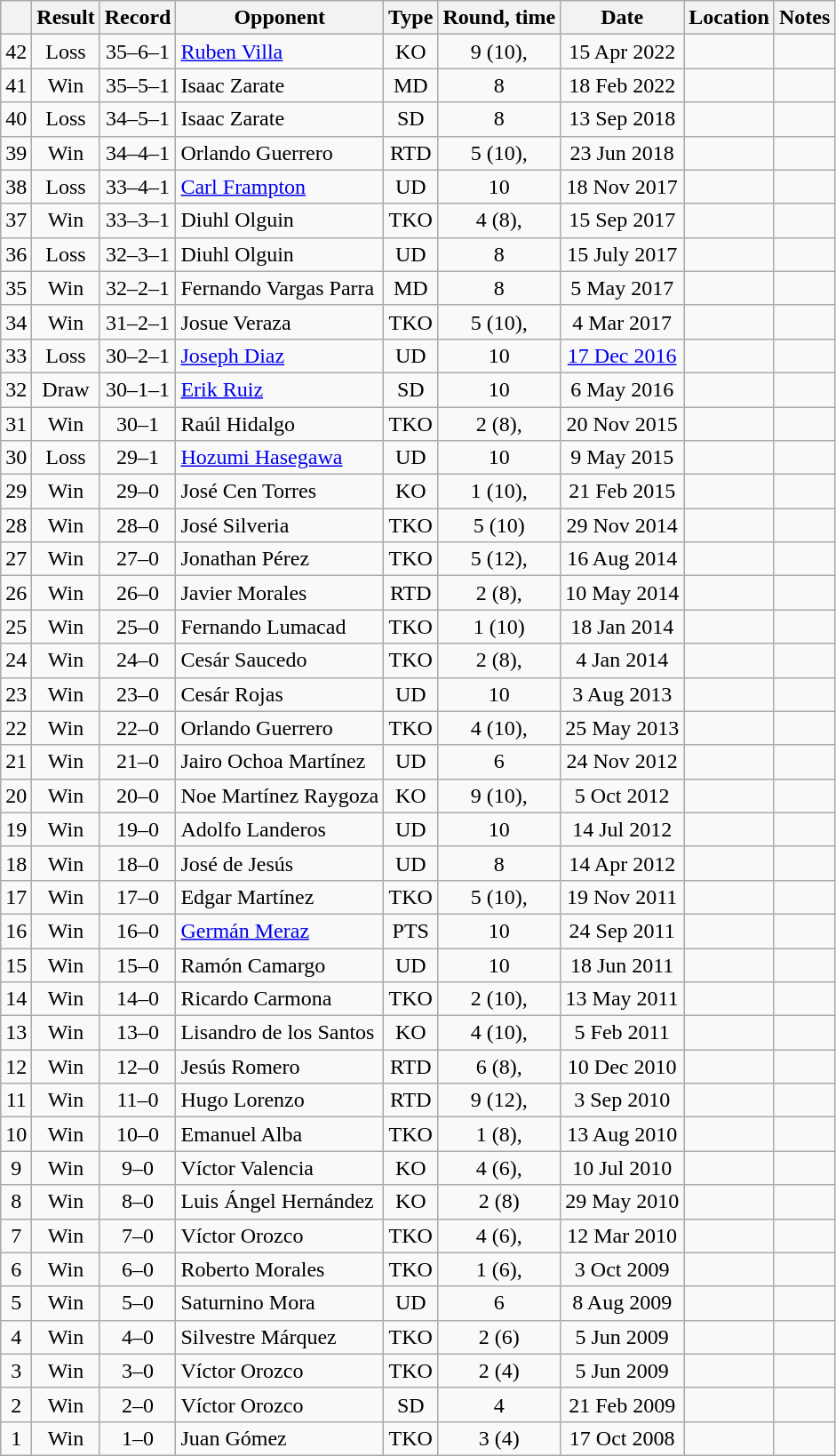<table class="wikitable" style="text-align:center">
<tr>
<th></th>
<th>Result</th>
<th>Record</th>
<th>Opponent</th>
<th>Type</th>
<th>Round, time</th>
<th>Date</th>
<th>Location</th>
<th>Notes</th>
</tr>
<tr>
<td>42</td>
<td>Loss</td>
<td>35–6–1</td>
<td style="text-align:left;"><a href='#'>Ruben Villa</a></td>
<td>KO</td>
<td>9 (10), </td>
<td>15 Apr 2022</td>
<td style="text-align:left"></td>
<td></td>
</tr>
<tr>
<td>41</td>
<td>Win</td>
<td>35–5–1</td>
<td style="text-align:left;">Isaac Zarate</td>
<td>MD</td>
<td>8</td>
<td>18 Feb 2022</td>
<td style="text-align:left"></td>
<td></td>
</tr>
<tr>
<td>40</td>
<td>Loss</td>
<td>34–5–1</td>
<td style="text-align:left;">Isaac Zarate</td>
<td>SD</td>
<td>8</td>
<td>13 Sep 2018</td>
<td style="text-align:left"></td>
<td></td>
</tr>
<tr>
<td>39</td>
<td>Win</td>
<td>34–4–1</td>
<td style="text-align:left;">Orlando Guerrero</td>
<td>RTD</td>
<td>5 (10), </td>
<td>23 Jun 2018</td>
<td style="text-align:left"></td>
<td></td>
</tr>
<tr>
<td>38</td>
<td>Loss</td>
<td>33–4–1</td>
<td style="text-align:left;"><a href='#'>Carl Frampton</a></td>
<td>UD</td>
<td>10</td>
<td>18 Nov 2017</td>
<td style="text-align:left"></td>
<td></td>
</tr>
<tr>
<td>37</td>
<td>Win</td>
<td>33–3–1</td>
<td style="text-align:left;">Diuhl Olguin</td>
<td>TKO</td>
<td>4 (8), </td>
<td>15 Sep 2017</td>
<td style="text-align:left"></td>
<td></td>
</tr>
<tr>
<td>36</td>
<td>Loss</td>
<td>32–3–1</td>
<td style="text-align:left;">Diuhl Olguin</td>
<td>UD</td>
<td>8</td>
<td>15 July 2017</td>
<td style="text-align:left"></td>
<td></td>
</tr>
<tr>
<td>35</td>
<td>Win</td>
<td>32–2–1</td>
<td style="text-align:left;">Fernando Vargas Parra</td>
<td>MD</td>
<td>8</td>
<td>5 May 2017</td>
<td style="text-align:left"></td>
<td></td>
</tr>
<tr>
<td>34</td>
<td>Win</td>
<td>31–2–1</td>
<td style="text-align:left;">Josue Veraza</td>
<td>TKO</td>
<td>5 (10), </td>
<td>4 Mar 2017</td>
<td style="text-align:left"></td>
<td></td>
</tr>
<tr>
<td>33</td>
<td>Loss</td>
<td>30–2–1</td>
<td style="text-align:left;"><a href='#'>Joseph Diaz</a></td>
<td>UD</td>
<td>10</td>
<td><a href='#'>17 Dec 2016</a></td>
<td style="text-align:left"></td>
<td style="text-align:left"></td>
</tr>
<tr>
<td>32</td>
<td>Draw</td>
<td>30–1–1</td>
<td style="text-align:left;"><a href='#'>Erik Ruiz</a></td>
<td>SD</td>
<td>10</td>
<td>6 May 2016</td>
<td style="text-align:left"></td>
<td style="text-align:left"></td>
</tr>
<tr>
<td>31</td>
<td>Win</td>
<td>30–1</td>
<td style="text-align:left;">Raúl Hidalgo</td>
<td>TKO</td>
<td>2 (8), </td>
<td>20 Nov 2015</td>
<td style="text-align:left"></td>
<td></td>
</tr>
<tr>
<td>30</td>
<td>Loss</td>
<td>29–1</td>
<td style="text-align:left;"><a href='#'>Hozumi Hasegawa</a></td>
<td>UD</td>
<td>10</td>
<td>9 May 2015</td>
<td style="text-align:left"></td>
<td></td>
</tr>
<tr>
<td>29</td>
<td>Win</td>
<td>29–0</td>
<td style="text-align:left;">José Cen Torres</td>
<td>KO</td>
<td>1 (10), </td>
<td>21 Feb 2015</td>
<td style="text-align:left"></td>
<td style="text-align:left"></td>
</tr>
<tr>
<td>28</td>
<td>Win</td>
<td>28–0</td>
<td style="text-align:left;">José Silveria</td>
<td>TKO</td>
<td>5 (10)</td>
<td>29 Nov 2014</td>
<td style="text-align:left"></td>
<td style="text-align:left"></td>
</tr>
<tr>
<td>27</td>
<td>Win</td>
<td>27–0</td>
<td style="text-align:left;">Jonathan Pérez</td>
<td>TKO</td>
<td>5 (12), </td>
<td>16 Aug 2014</td>
<td style="text-align:left"></td>
<td style="text-align:left"></td>
</tr>
<tr>
<td>26</td>
<td>Win</td>
<td>26–0</td>
<td style="text-align:left;">Javier Morales</td>
<td>RTD</td>
<td>2 (8), </td>
<td>10 May 2014</td>
<td style="text-align:left"></td>
<td></td>
</tr>
<tr>
<td>25</td>
<td>Win</td>
<td>25–0</td>
<td style="text-align:left;">Fernando Lumacad</td>
<td>TKO</td>
<td>1 (10)</td>
<td>18 Jan 2014</td>
<td style="text-align:left"></td>
<td style="text-align:left"></td>
</tr>
<tr>
<td>24</td>
<td>Win</td>
<td>24–0</td>
<td style="text-align:left;">Cesár Saucedo</td>
<td>TKO</td>
<td>2 (8), </td>
<td>4 Jan 2014</td>
<td style="text-align:left"></td>
<td></td>
</tr>
<tr>
<td>23</td>
<td>Win</td>
<td>23–0</td>
<td style="text-align:left;">Cesár Rojas</td>
<td>UD</td>
<td>10</td>
<td>3 Aug 2013</td>
<td style="text-align:left"></td>
<td></td>
</tr>
<tr>
<td>22</td>
<td>Win</td>
<td>22–0</td>
<td style="text-align:left;">Orlando Guerrero</td>
<td>TKO</td>
<td>4 (10), </td>
<td>25 May 2013</td>
<td style="text-align:left"></td>
<td></td>
</tr>
<tr>
<td>21</td>
<td>Win</td>
<td>21–0</td>
<td style="text-align:left;">Jairo Ochoa Martínez</td>
<td>UD</td>
<td>6</td>
<td>24 Nov 2012</td>
<td style="text-align:left"></td>
<td></td>
</tr>
<tr>
<td>20</td>
<td>Win</td>
<td>20–0</td>
<td style="text-align:left;">Noe Martínez Raygoza</td>
<td>KO</td>
<td>9 (10), </td>
<td>5 Oct 2012</td>
<td style="text-align:left"></td>
<td></td>
</tr>
<tr>
<td>19</td>
<td>Win</td>
<td>19–0</td>
<td style="text-align:left;">Adolfo Landeros</td>
<td>UD</td>
<td>10</td>
<td>14 Jul 2012</td>
<td style="text-align:left"></td>
<td style="text-align:left"></td>
</tr>
<tr>
<td>18</td>
<td>Win</td>
<td>18–0</td>
<td style="text-align:left;">José de Jesús</td>
<td>UD</td>
<td>8</td>
<td>14 Apr 2012</td>
<td style="text-align:left"></td>
<td></td>
</tr>
<tr>
<td>17</td>
<td>Win</td>
<td>17–0</td>
<td style="text-align:left;">Edgar Martínez</td>
<td>TKO</td>
<td>5 (10), </td>
<td>19 Nov 2011</td>
<td style="text-align:left"></td>
<td></td>
</tr>
<tr>
<td>16</td>
<td>Win</td>
<td>16–0</td>
<td style="text-align:left;"><a href='#'>Germán Meraz</a></td>
<td>PTS</td>
<td>10</td>
<td>24 Sep 2011</td>
<td style="text-align:left"></td>
<td></td>
</tr>
<tr>
<td>15</td>
<td>Win</td>
<td>15–0</td>
<td style="text-align:left;">Ramón Camargo</td>
<td>UD</td>
<td>10</td>
<td>18 Jun 2011</td>
<td style="text-align:left"></td>
<td style="text-align:left"></td>
</tr>
<tr>
<td>14</td>
<td>Win</td>
<td>14–0</td>
<td style="text-align:left;">Ricardo Carmona</td>
<td>TKO</td>
<td>2 (10), </td>
<td>13 May 2011</td>
<td style="text-align:left"></td>
<td></td>
</tr>
<tr>
<td>13</td>
<td>Win</td>
<td>13–0</td>
<td style="text-align:left;">Lisandro de los Santos</td>
<td>KO</td>
<td>4 (10), </td>
<td>5 Feb 2011</td>
<td style="text-align:left"></td>
<td style="text-align:left"></td>
</tr>
<tr>
<td>12</td>
<td>Win</td>
<td>12–0</td>
<td style="text-align:left;">Jesús Romero</td>
<td>RTD</td>
<td>6 (8), </td>
<td>10 Dec 2010</td>
<td style="text-align:left"></td>
<td></td>
</tr>
<tr>
<td>11</td>
<td>Win</td>
<td>11–0</td>
<td style="text-align:left;">Hugo Lorenzo</td>
<td>RTD</td>
<td>9 (12), </td>
<td>3 Sep 2010</td>
<td style="text-align:left"></td>
<td style="text-align:left"></td>
</tr>
<tr>
<td>10</td>
<td>Win</td>
<td>10–0</td>
<td style="text-align:left;">Emanuel Alba</td>
<td>TKO</td>
<td>1 (8), </td>
<td>13 Aug 2010</td>
<td style="text-align:left"></td>
<td></td>
</tr>
<tr>
<td>9</td>
<td>Win</td>
<td>9–0</td>
<td style="text-align:left;">Víctor Valencia</td>
<td>KO</td>
<td>4 (6), </td>
<td>10 Jul 2010</td>
<td style="text-align:left"></td>
<td></td>
</tr>
<tr>
<td>8</td>
<td>Win</td>
<td>8–0</td>
<td style="text-align:left;">Luis Ángel Hernández</td>
<td>KO</td>
<td>2 (8)</td>
<td>29 May 2010</td>
<td style="text-align:left"></td>
<td></td>
</tr>
<tr>
<td>7</td>
<td>Win</td>
<td>7–0</td>
<td style="text-align:left;">Víctor Orozco</td>
<td>TKO</td>
<td>4 (6), </td>
<td>12 Mar 2010</td>
<td style="text-align:left"></td>
<td></td>
</tr>
<tr>
<td>6</td>
<td>Win</td>
<td>6–0</td>
<td style="text-align:left;">Roberto Morales</td>
<td>TKO</td>
<td>1 (6), </td>
<td>3 Oct 2009</td>
<td style="text-align:left"></td>
<td></td>
</tr>
<tr>
<td>5</td>
<td>Win</td>
<td>5–0</td>
<td style="text-align:left;">Saturnino Mora</td>
<td>UD</td>
<td>6</td>
<td>8 Aug 2009</td>
<td style="text-align:left"></td>
<td></td>
</tr>
<tr>
<td>4</td>
<td>Win</td>
<td>4–0</td>
<td style="text-align:left;">Silvestre Márquez</td>
<td>TKO</td>
<td>2 (6)</td>
<td>5 Jun 2009</td>
<td style="text-align:left"></td>
<td></td>
</tr>
<tr>
<td>3</td>
<td>Win</td>
<td>3–0</td>
<td style="text-align:left;">Víctor Orozco</td>
<td>TKO</td>
<td>2 (4)</td>
<td>5 Jun 2009</td>
<td style="text-align:left"></td>
<td></td>
</tr>
<tr>
<td>2</td>
<td>Win</td>
<td>2–0</td>
<td style="text-align:left;">Víctor Orozco</td>
<td>SD</td>
<td>4</td>
<td>21 Feb 2009</td>
<td style="text-align:left"></td>
<td></td>
</tr>
<tr>
<td>1</td>
<td>Win</td>
<td>1–0</td>
<td style="text-align:left;">Juan Gómez</td>
<td>TKO</td>
<td>3 (4)</td>
<td>17 Oct 2008</td>
<td style="text-align:left"></td>
<td></td>
</tr>
</table>
